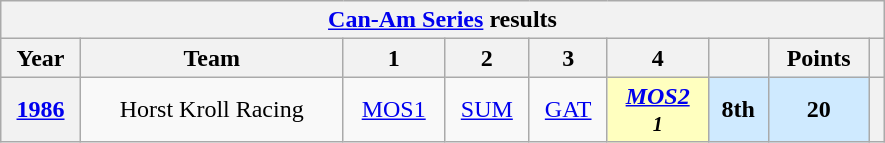<table class="wikitable" style="text-align:center; width:590px">
<tr>
<th colspan=45><a href='#'>Can-Am Series</a> results</th>
</tr>
<tr>
<th scope="col">Year</th>
<th scope="col">Team</th>
<th scope="col">1</th>
<th scope="col">2</th>
<th scope="col">3</th>
<th scope="col">4</th>
<th scope="col"></th>
<th scope="col">Points</th>
<th scope="col"></th>
</tr>
<tr>
<th scope="row"><a href='#'>1986</a></th>
<td>Horst Kroll Racing</td>
<td><a href='#'>MOS1</a></td>
<td><a href='#'>SUM</a></td>
<td><a href='#'>GAT</a></td>
<td style="background:#FFFFBF;"><strong><em><a href='#'>MOS2</a><br><small>1</small></em></strong></td>
<td style="background:#CFEAFF;"><strong>8th</strong></td>
<td style="background:#CFEAFF;"><strong>20</strong></td>
<th></th>
</tr>
</table>
